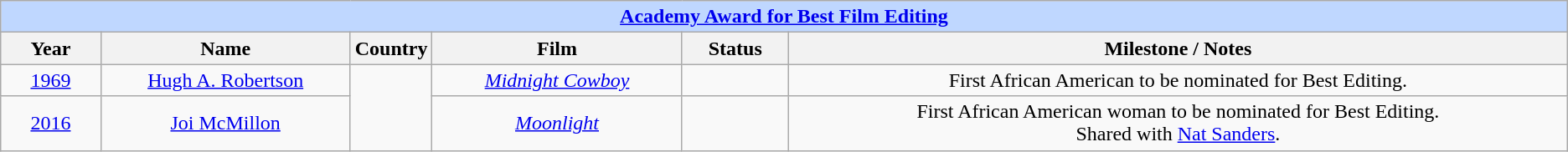<table class="wikitable" style="text-align: center">
<tr style="background:#bfd7ff;">
<td colspan="6" style="text-align:center;"><strong><a href='#'>Academy Award for Best Film Editing</a></strong></td>
</tr>
<tr style="background:#ebf5ff;">
<th style="width:075px;">Year</th>
<th style="width:200px;">Name</th>
<th style="width:50px;">Country</th>
<th style="width:200px;">Film</th>
<th style="width:080px;">Status</th>
<th style="width:650px;">Milestone / Notes</th>
</tr>
<tr>
<td><a href='#'>1969</a></td>
<td><a href='#'>Hugh A. Robertson</a></td>
<td rowspan=2><div></div></td>
<td><em><a href='#'>Midnight Cowboy</a></em></td>
<td></td>
<td>First African American to be nominated for Best Editing.</td>
</tr>
<tr>
<td><a href='#'>2016</a></td>
<td><a href='#'>Joi McMillon</a></td>
<td><em><a href='#'>Moonlight</a></em></td>
<td></td>
<td>First African American woman to be nominated for Best Editing.<br>Shared with <a href='#'>Nat Sanders</a>.</td>
</tr>
</table>
